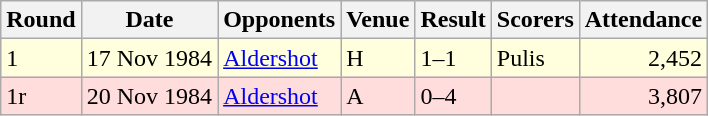<table class="wikitable">
<tr>
<th>Round</th>
<th>Date</th>
<th>Opponents</th>
<th>Venue</th>
<th>Result</th>
<th>Scorers</th>
<th>Attendance</th>
</tr>
<tr bgcolor="#ffffdd">
<td>1</td>
<td>17 Nov 1984</td>
<td><a href='#'>Aldershot</a></td>
<td>H</td>
<td>1–1</td>
<td>Pulis</td>
<td align="right">2,452</td>
</tr>
<tr bgcolor="#ffdddd">
<td>1r</td>
<td>20 Nov 1984</td>
<td><a href='#'>Aldershot</a></td>
<td>A</td>
<td>0–4</td>
<td></td>
<td align="right">3,807</td>
</tr>
</table>
